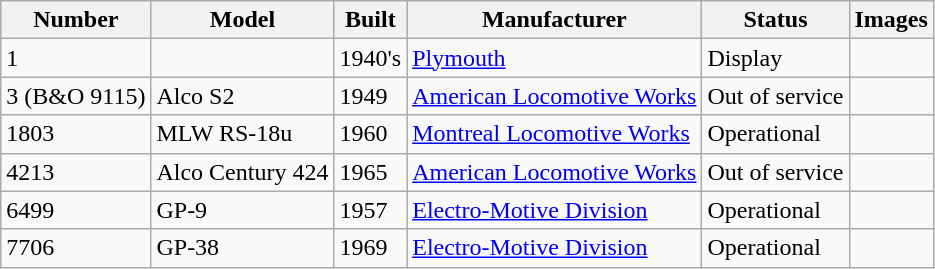<table class="wikitable">
<tr>
<th>Number</th>
<th>Model</th>
<th>Built</th>
<th>Manufacturer</th>
<th>Status</th>
<th>Images</th>
</tr>
<tr>
<td>1</td>
<td></td>
<td>1940's</td>
<td><a href='#'>Plymouth</a></td>
<td>Display</td>
<td></td>
</tr>
<tr>
<td>3 (B&O 9115)</td>
<td>Alco S2</td>
<td>1949</td>
<td><a href='#'>American Locomotive Works</a></td>
<td>Out of service</td>
<td></td>
</tr>
<tr>
<td>1803</td>
<td>MLW RS-18u</td>
<td>1960</td>
<td><a href='#'>Montreal Locomotive Works</a></td>
<td>Operational</td>
<td></td>
</tr>
<tr>
<td>4213</td>
<td>Alco Century 424</td>
<td>1965</td>
<td><a href='#'>American Locomotive Works</a></td>
<td>Out of service</td>
<td></td>
</tr>
<tr>
<td>6499</td>
<td>GP-9</td>
<td>1957</td>
<td><a href='#'>Electro-Motive Division</a></td>
<td>Operational</td>
<td></td>
</tr>
<tr>
<td>7706</td>
<td>GP-38</td>
<td>1969</td>
<td><a href='#'>Electro-Motive Division</a></td>
<td>Operational</td>
<td></td>
</tr>
</table>
